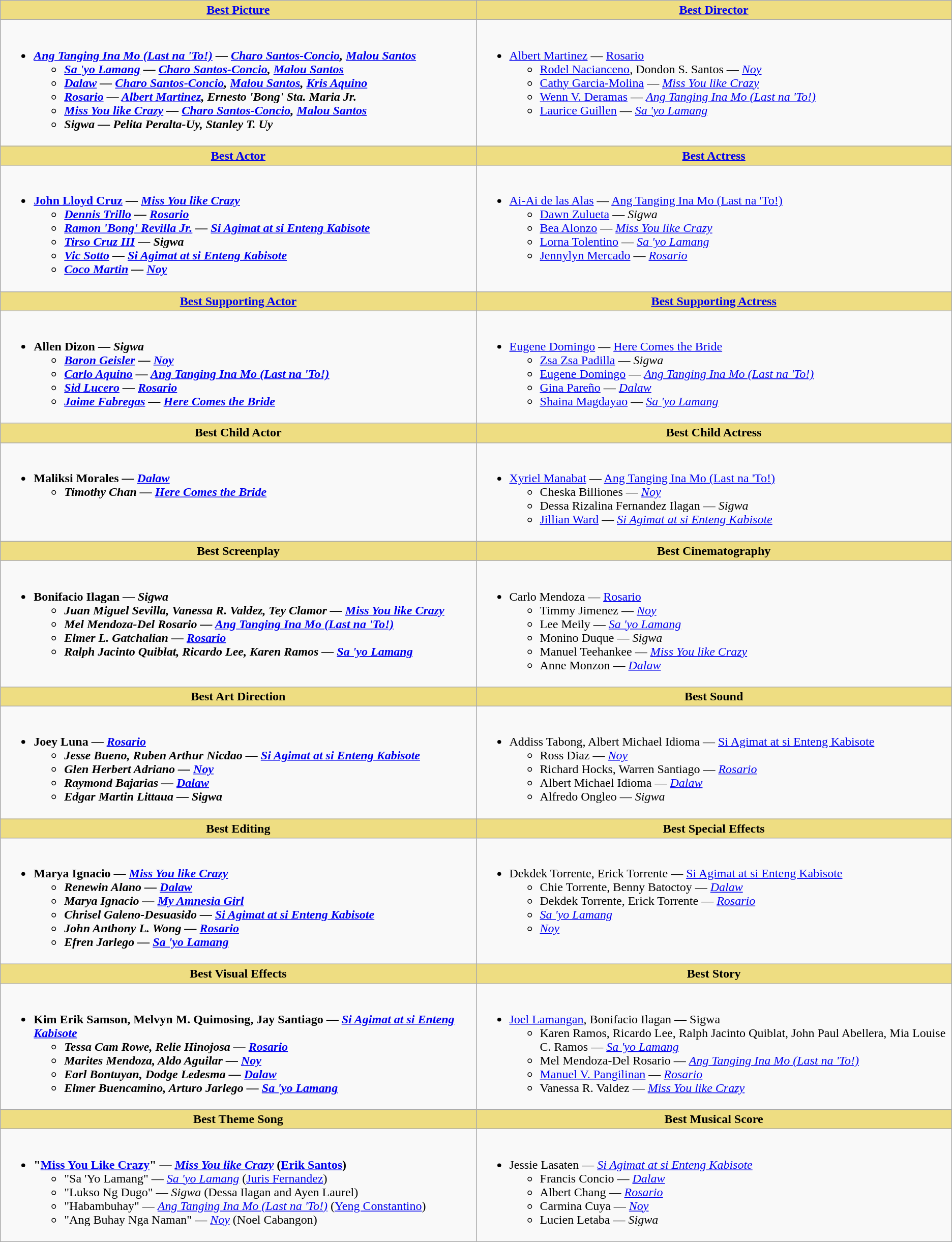<table class=wikitable>
<tr>
<th style="background:#EEDD82; width:50%"><a href='#'>Best Picture</a></th>
<th style="background:#EEDD82; width:50%"><a href='#'>Best Director</a></th>
</tr>
<tr>
<td valign="top"><br><ul><li><strong><em><a href='#'>Ang Tanging Ina Mo (Last na 'To!)</a><em> — <a href='#'>Charo Santos-Concio</a>, <a href='#'>Malou Santos</a><strong><ul><li></em><a href='#'>Sa 'yo Lamang</a><em> — <a href='#'>Charo Santos-Concio</a>, <a href='#'>Malou Santos</a></li><li></em><a href='#'>Dalaw</a><em> — <a href='#'>Charo Santos-Concio</a>, <a href='#'>Malou Santos</a>, <a href='#'>Kris Aquino</a></li><li></em><a href='#'>Rosario</a><em> — <a href='#'>Albert Martinez</a>, Ernesto 'Bong' Sta. Maria Jr.</li><li></em><a href='#'>Miss You like Crazy</a><em> — <a href='#'>Charo Santos-Concio</a>, <a href='#'>Malou Santos</a></li><li></em>Sigwa<em> — Pelita Peralta-Uy, Stanley T. Uy</li></ul></li></ul></td>
<td valign="top"><br><ul><li></strong><a href='#'>Albert Martinez</a> — </em><a href='#'>Rosario</a></em></strong><ul><li><a href='#'>Rodel Nacianceno</a>, Dondon S. Santos — <em><a href='#'>Noy</a></em></li><li><a href='#'>Cathy Garcia-Molina</a> — <em><a href='#'>Miss You like Crazy</a></em></li><li><a href='#'>Wenn V. Deramas</a> — <em><a href='#'>Ang Tanging Ina Mo (Last na 'To!)</a></em></li><li><a href='#'>Laurice Guillen</a> — <em><a href='#'>Sa 'yo Lamang</a></em></li></ul></li></ul></td>
</tr>
<tr>
<th style="background:#EEDD82; width:50%"><a href='#'>Best Actor</a></th>
<th style="background:#EEDD82; width:50%"><a href='#'>Best Actress</a></th>
</tr>
<tr>
<td valign="top"><br><ul><li><strong><a href='#'>John Lloyd Cruz</a> — <em><a href='#'>Miss You like Crazy</a><strong><em><ul><li><a href='#'>Dennis Trillo</a> — </em><a href='#'>Rosario</a><em></li><li><a href='#'>Ramon 'Bong' Revilla Jr.</a> — </em><a href='#'>Si Agimat at si Enteng Kabisote</a><em></li><li><a href='#'>Tirso Cruz III</a> — </em>Sigwa<em></li><li><a href='#'>Vic Sotto</a> — </em><a href='#'>Si Agimat at si Enteng Kabisote</a><em></li><li><a href='#'>Coco Martin</a> — </em><a href='#'>Noy</a><em></li></ul></li></ul></td>
<td valign="top"><br><ul><li></strong><a href='#'>Ai-Ai de las Alas</a> — </em><a href='#'>Ang Tanging Ina Mo (Last na 'To!)</a></em></strong><ul><li><a href='#'>Dawn Zulueta</a> — <em>Sigwa</em></li><li><a href='#'>Bea Alonzo</a> — <em><a href='#'>Miss You like Crazy</a></em></li><li><a href='#'>Lorna Tolentino</a> — <em><a href='#'>Sa 'yo Lamang</a></em></li><li><a href='#'>Jennylyn Mercado</a> — <em><a href='#'>Rosario</a></em></li></ul></li></ul></td>
</tr>
<tr>
<th style="background:#EEDD82; width:50%"><a href='#'>Best Supporting Actor</a></th>
<th style="background:#EEDD82; width:50%"><a href='#'>Best Supporting Actress</a></th>
</tr>
<tr>
<td valign="top"><br><ul><li><strong>Allen Dizon — <em>Sigwa<strong><em><ul><li><a href='#'>Baron Geisler</a> — </em><a href='#'>Noy</a><em></li><li><a href='#'>Carlo Aquino</a> — </em><a href='#'>Ang Tanging Ina Mo (Last na 'To!)</a><em></li><li><a href='#'>Sid Lucero</a> — </em><a href='#'>Rosario</a><em></li><li><a href='#'>Jaime Fabregas</a> — </em><a href='#'>Here Comes the Bride</a><em></li></ul></li></ul></td>
<td valign="top"><br><ul><li></strong><a href='#'>Eugene Domingo</a> — </em><a href='#'>Here Comes the Bride</a></em></strong><ul><li><a href='#'>Zsa Zsa Padilla</a> — <em>Sigwa</em></li><li><a href='#'>Eugene Domingo</a> — <em><a href='#'>Ang Tanging Ina Mo (Last na 'To!)</a></em></li><li><a href='#'>Gina Pareño</a> — <em><a href='#'>Dalaw</a></em></li><li><a href='#'>Shaina Magdayao</a> — <em><a href='#'>Sa 'yo Lamang</a></em></li></ul></li></ul></td>
</tr>
<tr>
<th style="background:#EEDD82; width:50%">Best Child Actor</th>
<th style="background:#EEDD82; width:50%">Best Child Actress</th>
</tr>
<tr>
<td valign="top"><br><ul><li><strong>Maliksi Morales — <em><a href='#'>Dalaw</a><strong><em><ul><li>Timothy Chan — </em><a href='#'>Here Comes the Bride</a><em></li></ul></li></ul></td>
<td valign="top"><br><ul><li></strong><a href='#'>Xyriel Manabat</a> — </em><a href='#'>Ang Tanging Ina Mo (Last na 'To!)</a></em></strong><ul><li>Cheska Billiones — <em><a href='#'>Noy</a></em></li><li>Dessa Rizalina Fernandez Ilagan — <em>Sigwa</em></li><li><a href='#'>Jillian Ward</a> — <em><a href='#'>Si Agimat at si Enteng Kabisote</a></em></li></ul></li></ul></td>
</tr>
<tr>
<th style="background:#EEDD82; width:50%">Best Screenplay</th>
<th style="background:#EEDD82; width:50%">Best Cinematography</th>
</tr>
<tr>
<td valign="top"><br><ul><li><strong>Bonifacio Ilagan — <em>Sigwa<strong><em><ul><li>Juan Miguel Sevilla, Vanessa R. Valdez, Tey Clamor — </em><a href='#'>Miss You like Crazy</a><em></li><li>Mel Mendoza-Del Rosario — </em><a href='#'>Ang Tanging Ina Mo (Last na 'To!)</a><em></li><li>Elmer L. Gatchalian — </em><a href='#'>Rosario</a><em></li><li>Ralph Jacinto Quiblat, Ricardo Lee, Karen Ramos — </em><a href='#'>Sa 'yo Lamang</a><em></li></ul></li></ul></td>
<td valign="top"><br><ul><li></strong>Carlo Mendoza — </em><a href='#'>Rosario</a></em></strong><ul><li>Timmy Jimenez — <em><a href='#'>Noy</a></em></li><li>Lee Meily — <em><a href='#'>Sa 'yo Lamang</a></em></li><li>Monino Duque — <em>Sigwa</em></li><li>Manuel Teehankee — <em><a href='#'>Miss You like Crazy</a></em></li><li>Anne Monzon — <em><a href='#'>Dalaw</a></em></li></ul></li></ul></td>
</tr>
<tr>
<th style="background:#EEDD82; width:50%">Best Art Direction</th>
<th style="background:#EEDD82; width:50%">Best Sound</th>
</tr>
<tr>
<td valign="top"><br><ul><li><strong>Joey Luna — <em><a href='#'>Rosario</a><strong><em><ul><li>Jesse Bueno, Ruben Arthur Nicdao — </em><a href='#'>Si Agimat at si Enteng Kabisote</a><em></li><li>Glen Herbert Adriano — </em><a href='#'>Noy</a><em></li><li>Raymond Bajarias — </em><a href='#'>Dalaw</a><em></li><li>Edgar Martin Littaua — </em>Sigwa<em></li></ul></li></ul></td>
<td valign="top"><br><ul><li></strong>Addiss Tabong, Albert Michael Idioma — </em><a href='#'>Si Agimat at si Enteng Kabisote</a></em></strong><ul><li>Ross Diaz — <em><a href='#'>Noy</a></em></li><li>Richard Hocks, Warren Santiago — <em><a href='#'>Rosario</a></em></li><li>Albert Michael Idioma — <em><a href='#'>Dalaw</a></em></li><li>Alfredo Ongleo — <em>Sigwa</em></li></ul></li></ul></td>
</tr>
<tr>
<th style="background:#EEDD82; width:50%">Best Editing</th>
<th style="background:#EEDD82; width:50%">Best Special Effects</th>
</tr>
<tr>
<td valign="top"><br><ul><li><strong>Marya Ignacio — <em><a href='#'>Miss You like Crazy</a><strong><em><ul><li>Renewin Alano — </em><a href='#'>Dalaw</a><em></li><li>Marya Ignacio — </em><a href='#'>My Amnesia Girl</a><em></li><li>Chrisel Galeno-Desuasido — </em><a href='#'>Si Agimat at si Enteng Kabisote</a><em></li><li>John Anthony L. Wong — </em><a href='#'>Rosario</a><em></li><li>Efren Jarlego — </em><a href='#'>Sa 'yo Lamang</a><em></li></ul></li></ul></td>
<td valign="top"><br><ul><li></strong>Dekdek Torrente, Erick Torrente — </em><a href='#'>Si Agimat at si Enteng Kabisote</a></em></strong><ul><li>Chie Torrente, Benny Batoctoy — <em><a href='#'>Dalaw</a></em></li><li>Dekdek Torrente, Erick Torrente — <em><a href='#'>Rosario</a></em></li><li><em><a href='#'>Sa 'yo Lamang</a></em></li><li><em><a href='#'>Noy</a></em></li></ul></li></ul></td>
</tr>
<tr>
<th style="background:#EEDD82; width:50%">Best Visual Effects</th>
<th style="background:#EEDD82; width:50%">Best Story</th>
</tr>
<tr>
<td valign="top"><br><ul><li><strong> Kim Erik Samson, Melvyn M. Quimosing, Jay Santiago — <em><a href='#'>Si Agimat at si Enteng Kabisote</a><strong><em><ul><li>Tessa Cam Rowe, Relie Hinojosa — </em><a href='#'>Rosario</a><em></li><li>Marites Mendoza, Aldo Aguilar — </em><a href='#'>Noy</a><em></li><li>Earl Bontuyan, Dodge Ledesma — </em><a href='#'>Dalaw</a><em></li><li>Elmer Buencamino, Arturo Jarlego — </em><a href='#'>Sa 'yo Lamang</a><em></li></ul></li></ul></td>
<td valign="top"><br><ul><li></strong><a href='#'>Joel Lamangan</a>, Bonifacio Ilagan — </em>Sigwa</em></strong><ul><li>Karen Ramos, Ricardo Lee, Ralph Jacinto Quiblat, John Paul Abellera, Mia Louise C. Ramos — <em><a href='#'>Sa 'yo Lamang</a></em></li><li>Mel Mendoza-Del Rosario — <em><a href='#'>Ang Tanging Ina Mo (Last na 'To!)</a></em></li><li><a href='#'>Manuel V. Pangilinan</a> — <em><a href='#'>Rosario</a></em></li><li>Vanessa R. Valdez — <em><a href='#'>Miss You like Crazy</a></em></li></ul></li></ul></td>
</tr>
<tr>
<th style="background:#EEDD82; width:50%">Best Theme Song</th>
<th style="background:#EEDD82; width:50%">Best Musical Score</th>
</tr>
<tr>
<td valign="top"><br><ul><li><strong> "<a href='#'>Miss You Like Crazy</a>" — <em><a href='#'>Miss You like Crazy</a></em> (<a href='#'>Erik Santos</a>)</strong><ul><li>"Sa 'Yo Lamang" — <em><a href='#'>Sa 'yo Lamang</a></em> (<a href='#'>Juris Fernandez</a>)</li><li>"Lukso Ng Dugo" — <em>Sigwa</em> (Dessa Ilagan and Ayen Laurel)</li><li>"Habambuhay"  — <em><a href='#'>Ang Tanging Ina Mo (Last na 'To!)</a></em> (<a href='#'>Yeng Constantino</a>)</li><li>"Ang Buhay Nga Naman" — <em><a href='#'>Noy</a></em> (Noel Cabangon)</li></ul></li></ul></td>
<td valign="top"><br><ul><li>Jessie Lasaten — <em><a href='#'>Si Agimat at si Enteng Kabisote</a></em><ul><li>Francis Concio — <em><a href='#'>Dalaw</a></em></li><li>Albert Chang — <em><a href='#'>Rosario</a></em></li><li>Carmina Cuya — <em><a href='#'>Noy</a></em></li><li>Lucien Letaba — <em>Sigwa</em></li></ul></li></ul></td>
</tr>
</table>
